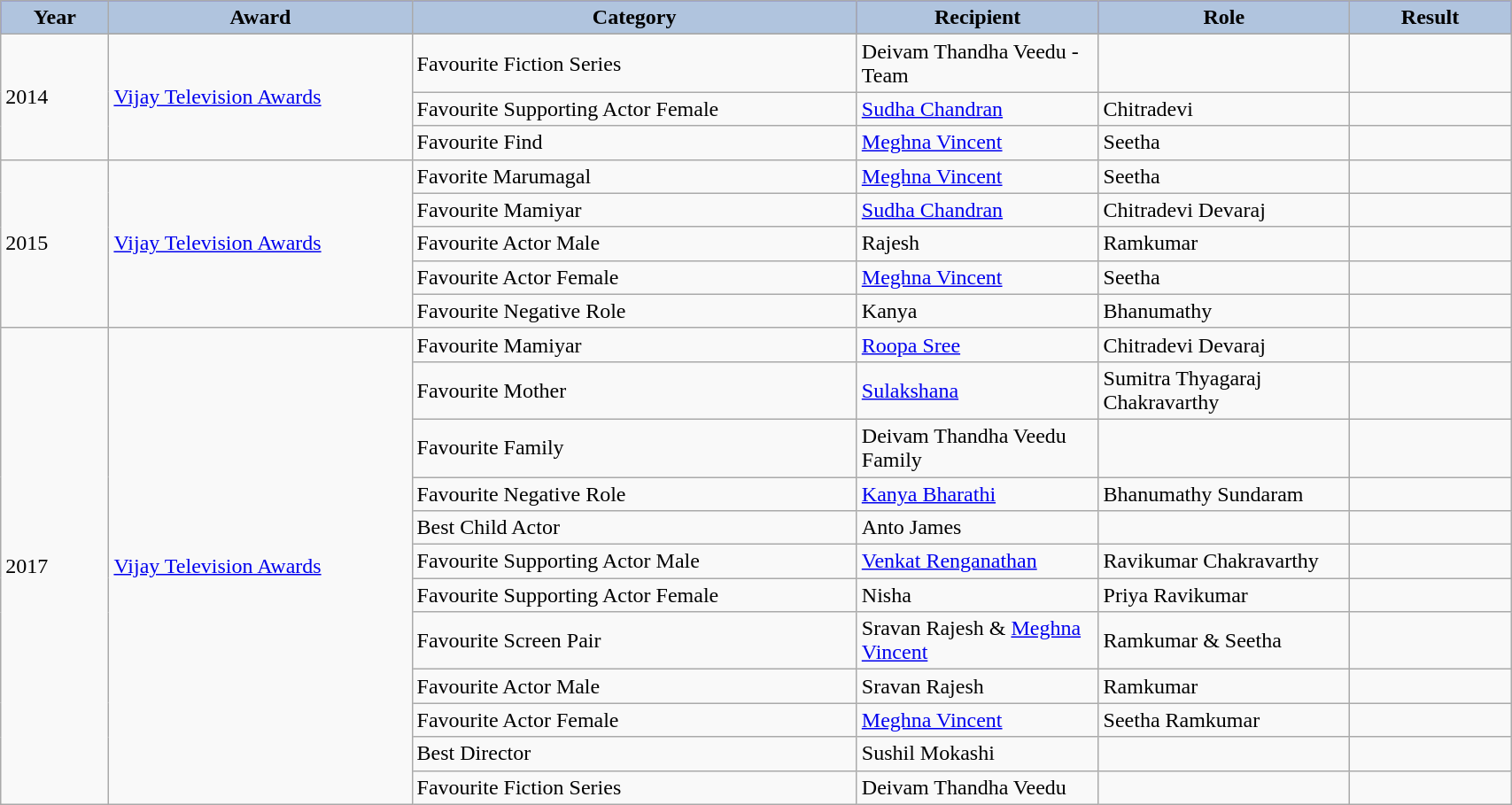<table class="wikitable" width="90%">
<tr bgcolor="blue">
<th style="width:25pt; background:LightSteelBlue;">Year</th>
<th style="width:80pt; background:LightSteelBlue;">Award</th>
<th style="width:120pt; background:LightSteelBlue;">Category</th>
<th style="width:60pt; background:LightSteelBlue;">Recipient</th>
<th style="width:60pt; background:LightSteelBlue;">Role</th>
<th style="width:40pt; background:LightSteelBlue;">Result</th>
</tr>
<tr>
<td rowspan="4">2014</td>
</tr>
<tr>
<td rowspan="3"><a href='#'>Vijay Television Awards</a></td>
<td>Favourite Fiction Series</td>
<td>Deivam Thandha Veedu - Team</td>
<td></td>
<td></td>
</tr>
<tr>
<td>Favourite Supporting Actor Female</td>
<td><a href='#'>Sudha Chandran</a></td>
<td>Chitradevi</td>
<td></td>
</tr>
<tr>
<td>Favourite Find</td>
<td><a href='#'>Meghna Vincent</a></td>
<td>Seetha</td>
<td></td>
</tr>
<tr>
<td rowspan="5">2015</td>
<td rowspan="5"><a href='#'>Vijay Television Awards</a></td>
<td>Favorite Marumagal</td>
<td><a href='#'>Meghna Vincent</a></td>
<td>Seetha</td>
<td></td>
</tr>
<tr>
<td>Favourite Mamiyar</td>
<td><a href='#'>Sudha Chandran</a></td>
<td>Chitradevi Devaraj</td>
<td></td>
</tr>
<tr>
<td>Favourite Actor Male</td>
<td>Rajesh</td>
<td>Ramkumar</td>
<td></td>
</tr>
<tr>
<td>Favourite Actor Female</td>
<td><a href='#'>Meghna Vincent</a></td>
<td>Seetha</td>
<td></td>
</tr>
<tr>
<td>Favourite Negative Role</td>
<td>Kanya</td>
<td>Bhanumathy</td>
<td></td>
</tr>
<tr>
<td rowspan="12">2017</td>
<td rowspan="12"><a href='#'>Vijay Television Awards</a></td>
<td>Favourite Mamiyar</td>
<td><a href='#'>Roopa Sree</a></td>
<td>Chitradevi Devaraj</td>
<td></td>
</tr>
<tr>
<td>Favourite Mother</td>
<td><a href='#'>Sulakshana</a></td>
<td>Sumitra Thyagaraj Chakravarthy</td>
<td></td>
</tr>
<tr>
<td>Favourite Family</td>
<td>Deivam Thandha Veedu Family</td>
<td></td>
<td></td>
</tr>
<tr>
<td>Favourite Negative Role</td>
<td><a href='#'>Kanya Bharathi</a></td>
<td>Bhanumathy Sundaram</td>
<td></td>
</tr>
<tr>
<td>Best Child Actor</td>
<td>Anto James</td>
<td></td>
<td></td>
</tr>
<tr>
<td>Favourite Supporting Actor Male</td>
<td><a href='#'>Venkat Renganathan</a></td>
<td>Ravikumar Chakravarthy</td>
<td></td>
</tr>
<tr>
<td>Favourite Supporting Actor Female</td>
<td>Nisha</td>
<td>Priya Ravikumar</td>
<td></td>
</tr>
<tr>
<td>Favourite Screen Pair</td>
<td>Sravan Rajesh & <a href='#'>Meghna Vincent</a></td>
<td>Ramkumar & Seetha</td>
<td></td>
</tr>
<tr>
<td>Favourite Actor Male</td>
<td>Sravan Rajesh</td>
<td>Ramkumar</td>
<td></td>
</tr>
<tr>
<td>Favourite Actor Female</td>
<td><a href='#'>Meghna Vincent</a></td>
<td>Seetha Ramkumar</td>
<td></td>
</tr>
<tr>
<td>Best Director</td>
<td>Sushil Mokashi</td>
<td></td>
<td></td>
</tr>
<tr>
<td>Favourite Fiction Series</td>
<td>Deivam Thandha Veedu</td>
<td></td>
<td></td>
</tr>
</table>
